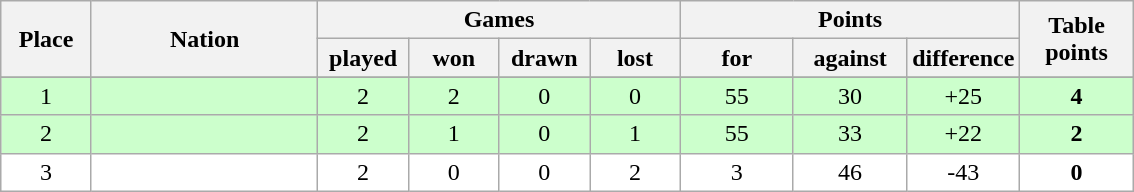<table class="wikitable">
<tr>
<th rowspan=2 width="8%">Place</th>
<th rowspan=2 width="20%">Nation</th>
<th colspan=4 width="32%">Games</th>
<th colspan=3 width="30%">Points</th>
<th rowspan=2 width="10%">Table<br>points</th>
</tr>
<tr>
<th width="8%">played</th>
<th width="8%">won</th>
<th width="8%">drawn</th>
<th width="8%">lost</th>
<th width="10%">for</th>
<th width="10%">against</th>
<th width="10%">difference</th>
</tr>
<tr>
</tr>
<tr bgcolor=#ccffcc align=center>
<td>1</td>
<td align=left></td>
<td>2</td>
<td>2</td>
<td>0</td>
<td>0</td>
<td>55</td>
<td>30</td>
<td>+25</td>
<td><strong>4</strong></td>
</tr>
<tr bgcolor=#ccffcc align=center>
<td>2</td>
<td align=left></td>
<td>2</td>
<td>1</td>
<td>0</td>
<td>1</td>
<td>55</td>
<td>33</td>
<td>+22</td>
<td><strong>2</strong></td>
</tr>
<tr bgcolor=#ffffff align=center>
<td>3</td>
<td align=left></td>
<td>2</td>
<td>0</td>
<td>0</td>
<td>2</td>
<td>3</td>
<td>46</td>
<td>-43</td>
<td><strong>0</strong></td>
</tr>
</table>
